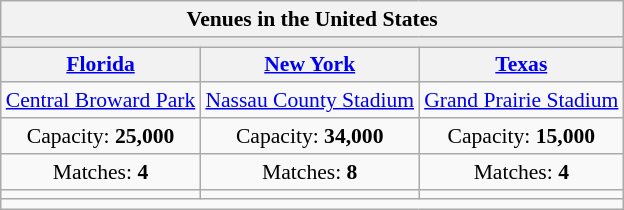<table class="wikitable" style="text-align:center;font-size:90%;">
<tr>
<th colspan="3">Venues in the United States</th>
</tr>
<tr>
<td style="background:#ececec;color:#2C2C2C;vertical-align:middle;" colspan="3"></td>
</tr>
<tr>
<th><a href='#'>Florida</a></th>
<th><a href='#'>New York</a></th>
<th><a href='#'>Texas</a></th>
</tr>
<tr>
<td><a href='#'>Central Broward Park</a></td>
<td><a href='#'>Nassau County Stadium</a></td>
<td><a href='#'>Grand Prairie Stadium</a></td>
</tr>
<tr>
<td>Capacity: <strong>25,000</strong></td>
<td>Capacity: <strong>34,000</strong></td>
<td>Capacity: <strong>15,000</strong></td>
</tr>
<tr>
<td>Matches: <strong>4</strong></td>
<td>Matches: <strong>8</strong></td>
<td>Matches: <strong>4</strong></td>
</tr>
<tr>
<td></td>
<td></td>
<td></td>
</tr>
<tr>
<td colspan="3"></td>
</tr>
</table>
